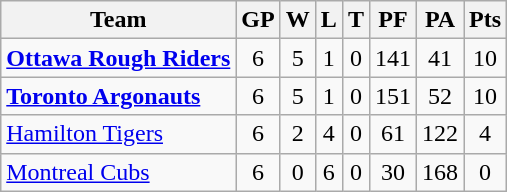<table class="wikitable">
<tr>
<th>Team</th>
<th>GP</th>
<th>W</th>
<th>L</th>
<th>T</th>
<th>PF</th>
<th>PA</th>
<th>Pts</th>
</tr>
<tr align="center">
<td align="left"><strong><a href='#'>Ottawa Rough Riders</a></strong></td>
<td>6</td>
<td>5</td>
<td>1</td>
<td>0</td>
<td>141</td>
<td>41</td>
<td>10</td>
</tr>
<tr align="center">
<td align="left"><strong><a href='#'>Toronto Argonauts</a></strong></td>
<td>6</td>
<td>5</td>
<td>1</td>
<td>0</td>
<td>151</td>
<td>52</td>
<td>10</td>
</tr>
<tr align="center">
<td align="left"><a href='#'>Hamilton Tigers</a></td>
<td>6</td>
<td>2</td>
<td>4</td>
<td>0</td>
<td>61</td>
<td>122</td>
<td>4</td>
</tr>
<tr align="center">
<td align="left"><a href='#'>Montreal Cubs</a></td>
<td>6</td>
<td>0</td>
<td>6</td>
<td>0</td>
<td>30</td>
<td>168</td>
<td>0</td>
</tr>
</table>
